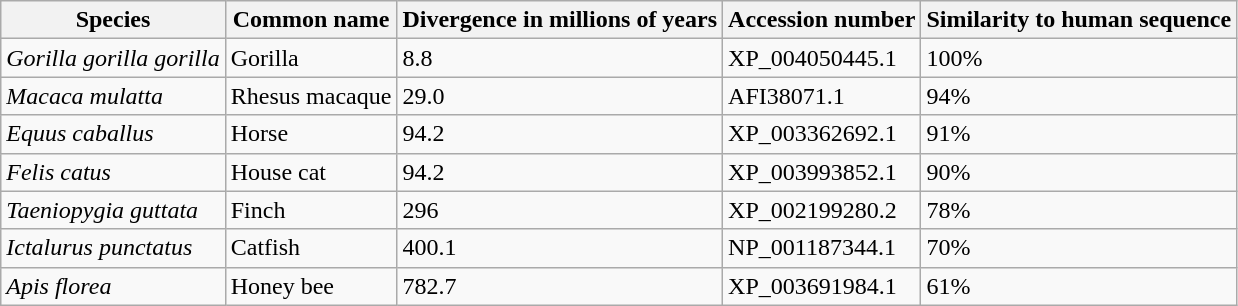<table class="wikitable">
<tr>
<th>Species</th>
<th>Common name</th>
<th>Divergence in millions of years</th>
<th>Accession number</th>
<th>Similarity to human sequence</th>
</tr>
<tr>
<td><em>Gorilla gorilla gorilla</em></td>
<td>Gorilla</td>
<td>8.8</td>
<td>XP_004050445.1</td>
<td>100%</td>
</tr>
<tr>
<td><em>Macaca mulatta</em></td>
<td>Rhesus macaque</td>
<td>29.0</td>
<td>AFI38071.1</td>
<td>94%</td>
</tr>
<tr>
<td><em>Equus caballus</em></td>
<td>Horse</td>
<td>94.2</td>
<td>XP_003362692.1</td>
<td>91%</td>
</tr>
<tr>
<td><em>Felis catus</em></td>
<td>House cat</td>
<td>94.2</td>
<td>XP_003993852.1</td>
<td>90%</td>
</tr>
<tr>
<td><em>Taeniopygia guttata</em></td>
<td>Finch</td>
<td>296</td>
<td>XP_002199280.2</td>
<td>78%</td>
</tr>
<tr>
<td><em>Ictalurus punctatus</em></td>
<td>Catfish</td>
<td>400.1</td>
<td>NP_001187344.1</td>
<td>70%</td>
</tr>
<tr>
<td><em>Apis florea</em></td>
<td>Honey bee</td>
<td>782.7</td>
<td>XP_003691984.1</td>
<td>61%</td>
</tr>
</table>
